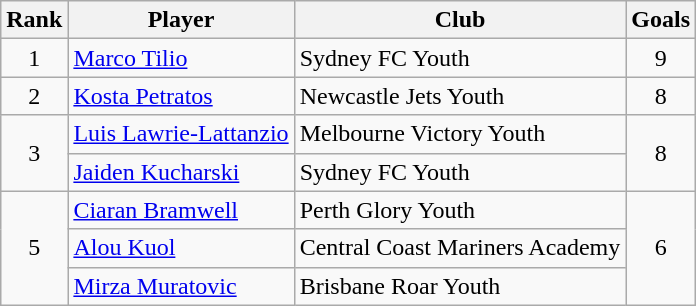<table class="wikitable" style="text-align:center">
<tr>
<th>Rank</th>
<th>Player</th>
<th>Club</th>
<th>Goals</th>
</tr>
<tr>
<td rowspan="1">1</td>
<td align="left"> <a href='#'>Marco Tilio</a></td>
<td align="left">Sydney FC Youth</td>
<td rowspan="1">9</td>
</tr>
<tr>
<td rowspan="1">2</td>
<td align="left"> <a href='#'>Kosta Petratos</a></td>
<td align="left">Newcastle Jets Youth</td>
<td rowspan="1">8</td>
</tr>
<tr>
<td rowspan="2">3</td>
<td align="left"> <a href='#'>Luis Lawrie-Lattanzio</a></td>
<td align="left">Melbourne Victory Youth</td>
<td rowspan="2">8</td>
</tr>
<tr>
<td align="left"> <a href='#'>Jaiden Kucharski</a></td>
<td align="left">Sydney FC Youth</td>
</tr>
<tr>
<td rowspan="3">5</td>
<td align="left"> <a href='#'>Ciaran Bramwell</a></td>
<td align="left">Perth Glory Youth</td>
<td rowspan="3">6</td>
</tr>
<tr>
<td align="left"> <a href='#'>Alou Kuol</a></td>
<td align="left">Central Coast Mariners Academy</td>
</tr>
<tr>
<td align="left"> <a href='#'>Mirza Muratovic</a></td>
<td align="left">Brisbane Roar Youth</td>
</tr>
</table>
